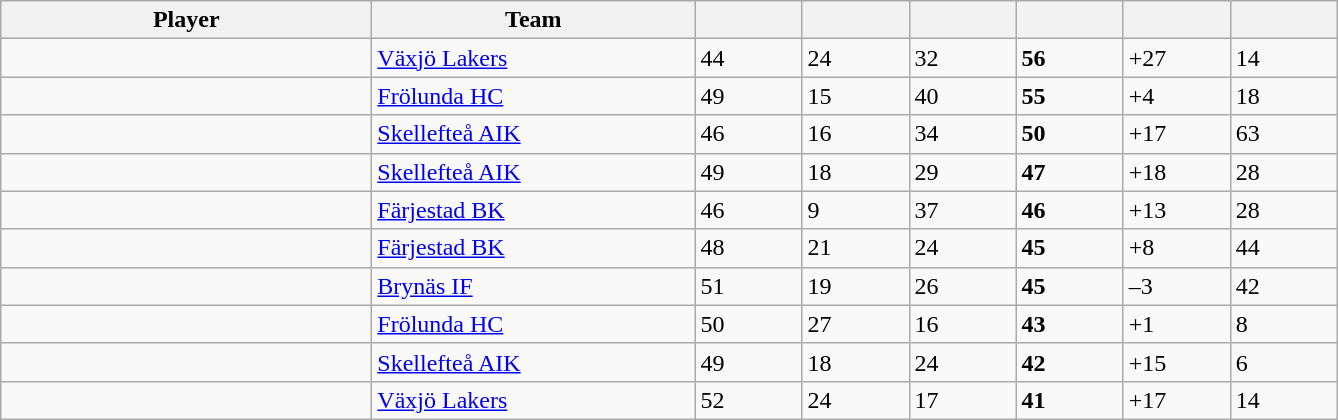<table class="wikitable sortable">
<tr>
<th style="width: 15em;">Player</th>
<th style="width: 13em;">Team</th>
<th style="width: 4em;"></th>
<th style="width: 4em;"></th>
<th style="width: 4em;"></th>
<th style="width: 4em;"></th>
<th style="width: 4em;"></th>
<th style="width: 4em;"></th>
</tr>
<tr>
<td> </td>
<td><a href='#'>Växjö Lakers</a></td>
<td>44</td>
<td>24</td>
<td>32</td>
<td><strong>56</strong></td>
<td>+27</td>
<td>14</td>
</tr>
<tr>
<td> </td>
<td><a href='#'>Frölunda HC</a></td>
<td>49</td>
<td>15</td>
<td>40</td>
<td><strong>55</strong></td>
<td>+4</td>
<td>18</td>
</tr>
<tr>
<td> </td>
<td><a href='#'>Skellefteå AIK</a></td>
<td>46</td>
<td>16</td>
<td>34</td>
<td><strong>50</strong></td>
<td>+17</td>
<td>63</td>
</tr>
<tr>
<td> </td>
<td><a href='#'>Skellefteå AIK</a></td>
<td>49</td>
<td>18</td>
<td>29</td>
<td><strong>47</strong></td>
<td>+18</td>
<td>28</td>
</tr>
<tr>
<td> </td>
<td><a href='#'>Färjestad BK</a></td>
<td>46</td>
<td>9</td>
<td>37</td>
<td><strong>46</strong></td>
<td>+13</td>
<td>28</td>
</tr>
<tr>
<td> </td>
<td><a href='#'>Färjestad BK</a></td>
<td>48</td>
<td>21</td>
<td>24</td>
<td><strong>45</strong></td>
<td>+8</td>
<td>44</td>
</tr>
<tr>
<td> </td>
<td><a href='#'>Brynäs IF</a></td>
<td>51</td>
<td>19</td>
<td>26</td>
<td><strong>45</strong></td>
<td>–3</td>
<td>42</td>
</tr>
<tr>
<td> </td>
<td><a href='#'>Frölunda HC</a></td>
<td>50</td>
<td>27</td>
<td>16</td>
<td><strong>43</strong></td>
<td>+1</td>
<td>8</td>
</tr>
<tr>
<td> </td>
<td><a href='#'>Skellefteå AIK</a></td>
<td>49</td>
<td>18</td>
<td>24</td>
<td><strong>42</strong></td>
<td>+15</td>
<td>6</td>
</tr>
<tr>
<td> </td>
<td><a href='#'>Växjö Lakers</a></td>
<td>52</td>
<td>24</td>
<td>17</td>
<td><strong>41</strong></td>
<td>+17</td>
<td>14</td>
</tr>
</table>
